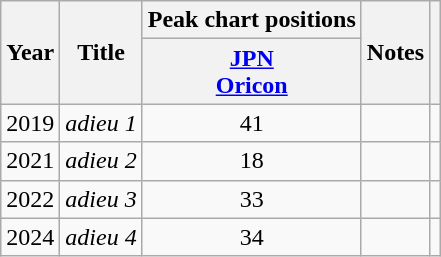<table class="wikitable">
<tr>
<th rowspan="2">Year</th>
<th rowspan="2">Title</th>
<th>Peak chart positions</th>
<th rowspan="2">Notes</th>
<th rowspan="2"></th>
</tr>
<tr>
<th><a href='#'>JPN</a><br><a href='#'>Oricon</a></th>
</tr>
<tr>
<td>2019</td>
<td><em>adieu 1</em></td>
<td align="center">41</td>
<td></td>
<td></td>
</tr>
<tr>
<td>2021</td>
<td><em>adieu 2</em></td>
<td align="center">18</td>
<td></td>
<td></td>
</tr>
<tr>
<td>2022</td>
<td><em>adieu 3</em></td>
<td align="center">33</td>
<td></td>
<td></td>
</tr>
<tr>
<td>2024</td>
<td><em>adieu 4</em></td>
<td align="center">34</td>
<td></td>
<td></td>
</tr>
</table>
